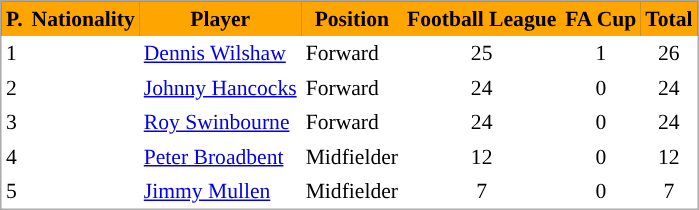<table cellspacing="0" cellpadding="3" style="border:1px solid #AAAAAA;font-size:90%">
<tr bgcolor="#191970">
<th style=background:orange; align="center"><span>P.</span></th>
<th style=background:orange; align="center"><span>Nationality</span></th>
<th style=background:orange; align="center"><span>Player</span></th>
<th style=background:orange; align="center"><span>Position</span></th>
<th style=background:orange; align="center"><span>Football League</span></th>
<th style=background:orange; align="center"><span>FA Cup</span></th>
<th style=background:orange; align="center"><span>Total</span></th>
</tr>
<tr>
<td>1</td>
<td></td>
<td><a href='#'>Dennis Wilshaw</a></td>
<td>Forward</td>
<td align="center">25</td>
<td align="center">1</td>
<td align="center">26</td>
</tr>
<tr>
<td>2</td>
<td></td>
<td><a href='#'>Johnny Hancocks</a></td>
<td>Forward</td>
<td align="center">24</td>
<td align="center">0</td>
<td align="center">24</td>
</tr>
<tr>
<td>3</td>
<td></td>
<td><a href='#'>Roy Swinbourne</a></td>
<td>Forward</td>
<td align="center">24</td>
<td align="center">0</td>
<td align="center">24</td>
</tr>
<tr>
<td>4</td>
<td></td>
<td><a href='#'>Peter Broadbent</a></td>
<td>Midfielder</td>
<td align="center">12</td>
<td align="center">0</td>
<td align="center">12</td>
</tr>
<tr>
<td>5</td>
<td></td>
<td><a href='#'>Jimmy Mullen</a></td>
<td>Midfielder</td>
<td align="center">7</td>
<td align="center">0</td>
<td align="center">7</td>
</tr>
<tr>
</tr>
</table>
